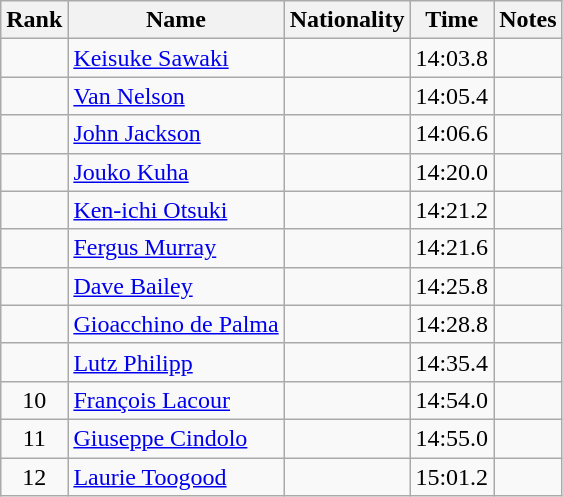<table class="wikitable sortable" style="text-align:center">
<tr>
<th>Rank</th>
<th>Name</th>
<th>Nationality</th>
<th>Time</th>
<th>Notes</th>
</tr>
<tr>
<td></td>
<td align=left><a href='#'>Keisuke Sawaki</a></td>
<td align=left></td>
<td>14:03.8</td>
<td></td>
</tr>
<tr>
<td></td>
<td align=left><a href='#'>Van Nelson</a></td>
<td align=left></td>
<td>14:05.4</td>
<td></td>
</tr>
<tr>
<td></td>
<td align=left><a href='#'>John Jackson</a></td>
<td align=left></td>
<td>14:06.6</td>
<td></td>
</tr>
<tr>
<td></td>
<td align=left><a href='#'>Jouko Kuha</a></td>
<td align=left></td>
<td>14:20.0</td>
<td></td>
</tr>
<tr>
<td></td>
<td align=left><a href='#'>Ken-ichi Otsuki</a></td>
<td align=left></td>
<td>14:21.2</td>
<td></td>
</tr>
<tr>
<td></td>
<td align=left><a href='#'>Fergus Murray</a></td>
<td align=left></td>
<td>14:21.6</td>
<td></td>
</tr>
<tr>
<td></td>
<td align=left><a href='#'>Dave Bailey</a></td>
<td align=left></td>
<td>14:25.8</td>
<td></td>
</tr>
<tr>
<td></td>
<td align=left><a href='#'>Gioacchino de Palma</a></td>
<td align=left></td>
<td>14:28.8</td>
<td></td>
</tr>
<tr>
<td></td>
<td align=left><a href='#'>Lutz Philipp</a></td>
<td align=left></td>
<td>14:35.4</td>
<td></td>
</tr>
<tr>
<td>10</td>
<td align=left><a href='#'>François Lacour</a></td>
<td align=left></td>
<td>14:54.0</td>
<td></td>
</tr>
<tr>
<td>11</td>
<td align=left><a href='#'>Giuseppe Cindolo</a></td>
<td align=left></td>
<td>14:55.0</td>
<td></td>
</tr>
<tr>
<td>12</td>
<td align=left><a href='#'>Laurie Toogood</a></td>
<td align=left></td>
<td>15:01.2</td>
<td></td>
</tr>
</table>
